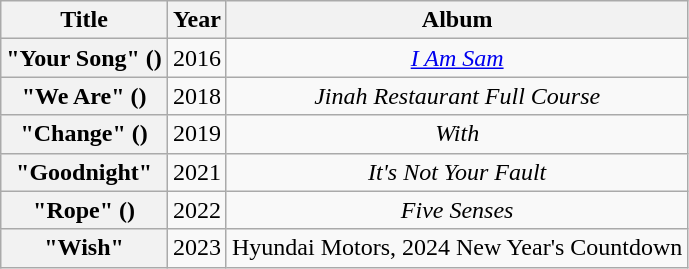<table class="wikitable plainrowheaders" style="text-align:center;">
<tr>
<th>Title</th>
<th>Year</th>
<th>Album</th>
</tr>
<tr>
<th scope="row">"Your Song" () <br></th>
<td>2016</td>
<td><em><a href='#'>I Am Sam</a></em></td>
</tr>
<tr>
<th scope="row">"We Are" () <br></th>
<td>2018</td>
<td><em>Jinah Restaurant Full Course</em></td>
</tr>
<tr>
<th scope="row">"Change" () <br></th>
<td>2019</td>
<td><em>With</em></td>
</tr>
<tr>
<th scope="row">"Goodnight" <br></th>
<td>2021</td>
<td><em>It's Not Your Fault</em></td>
</tr>
<tr>
<th scope="row">"Rope" () <br></th>
<td>2022</td>
<td><em>Five Senses</em></td>
</tr>
<tr>
<th scope="row">"Wish" <br></th>
<td>2023</td>
<td>Hyundai Motors, 2024 New Year's Countdown</td>
</tr>
</table>
